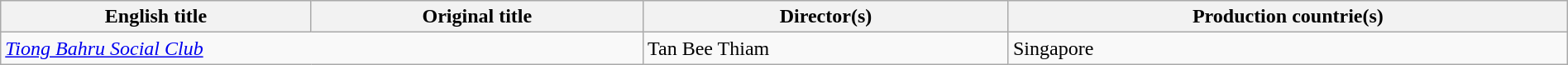<table class="sortable wikitable" style="width:100%; margin-bottom:4px">
<tr>
<th scope="col">English title</th>
<th scope="col">Original title</th>
<th scope="col">Director(s)</th>
<th scope="col">Production countrie(s)</th>
</tr>
<tr>
<td colspan="2"><em><a href='#'>Tiong Bahru Social Club</a></em></td>
<td>Tan Bee Thiam</td>
<td>Singapore</td>
</tr>
</table>
